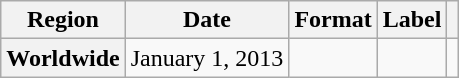<table class="wikitable plainrowheaders">
<tr>
<th>Region</th>
<th>Date</th>
<th>Format</th>
<th>Label</th>
<th></th>
</tr>
<tr>
<th scope="row">Worldwide</th>
<td>January 1, 2013</td>
<td></td>
<td></td>
<td></td>
</tr>
</table>
